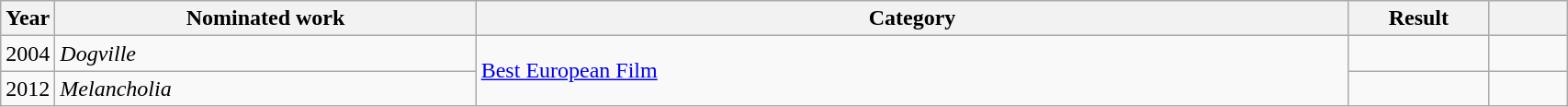<table class=wikitable width=90%>
<tr>
<th width=3%>Year</th>
<th width=27%>Nominated work</th>
<th width=56%>Category</th>
<th width=9%>Result</th>
<th width=5%></th>
</tr>
<tr>
<td>2004</td>
<td><em>Dogville</em></td>
<td rowspan="2"><a href='#'>Best European Film</a></td>
<td></td>
<td style="text-align:center;"></td>
</tr>
<tr>
<td>2012</td>
<td><em>Melancholia</em></td>
<td></td>
<td style="text-align:center;"></td>
</tr>
</table>
